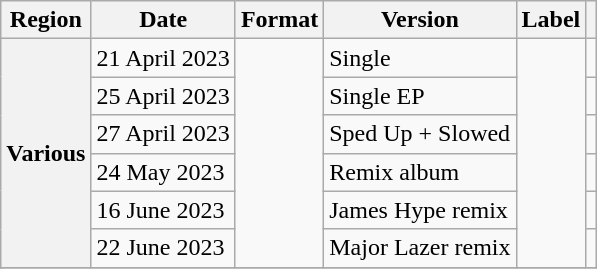<table class="wikitable plainrowheaders">
<tr>
<th scope="col">Region</th>
<th scope="col">Date</th>
<th scope="col">Format</th>
<th scope="col">Version</th>
<th scope="col">Label</th>
<th scope="col"></th>
</tr>
<tr>
<th scope="row" rowspan="6">Various</th>
<td>21 April 2023</td>
<td rowspan="6"></td>
<td>Single</td>
<td rowspan="6"></td>
<td></td>
</tr>
<tr>
<td>25 April 2023</td>
<td>Single EP</td>
<td></td>
</tr>
<tr>
<td>27 April 2023</td>
<td>Sped Up + Slowed</td>
<td></td>
</tr>
<tr>
<td>24 May 2023</td>
<td>Remix album</td>
<td></td>
</tr>
<tr>
<td>16 June 2023</td>
<td>James Hype remix</td>
<td></td>
</tr>
<tr>
<td>22 June 2023</td>
<td>Major Lazer remix</td>
<td></td>
</tr>
<tr>
</tr>
</table>
